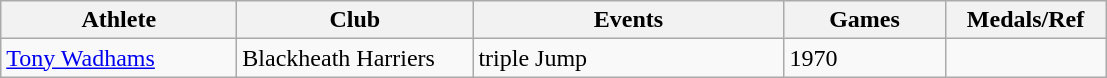<table class="wikitable">
<tr>
<th width=150>Athlete</th>
<th width=150>Club</th>
<th width=200>Events</th>
<th width=100>Games</th>
<th width=100>Medals/Ref</th>
</tr>
<tr>
<td><a href='#'>Tony Wadhams</a></td>
<td>Blackheath Harriers</td>
<td>triple Jump</td>
<td>1970</td>
</tr>
</table>
